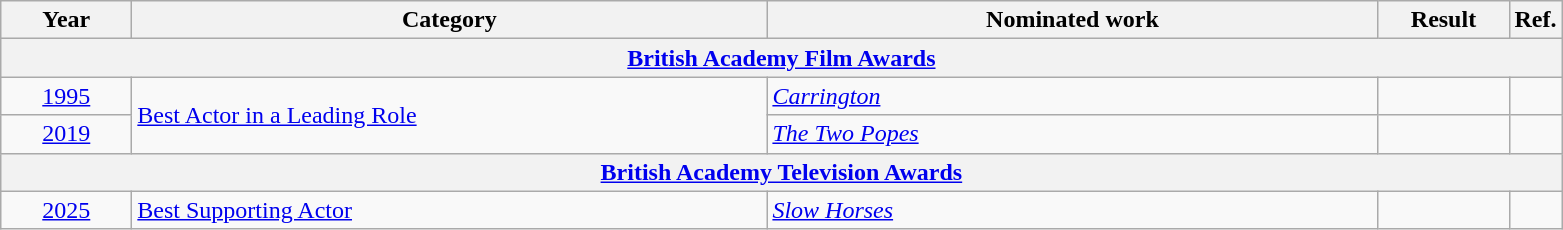<table class=wikitable>
<tr>
<th scope="col" style="width:5em;">Year</th>
<th scope="col" style="width:26em;">Category</th>
<th scope="col" style="width:25em;">Nominated work</th>
<th scope="col" style="width:5em;">Result</th>
<th>Ref.</th>
</tr>
<tr>
<th colspan=5><a href='#'>British Academy Film Awards</a></th>
</tr>
<tr>
<td style="text-align:center;"><a href='#'>1995</a></td>
<td rowspan="2"><a href='#'>Best Actor in a Leading Role</a></td>
<td><em><a href='#'>Carrington</a></em></td>
<td></td>
<td style="text-align:center;"></td>
</tr>
<tr>
<td style="text-align:center;"><a href='#'>2019</a></td>
<td><em><a href='#'>The Two Popes</a></em></td>
<td></td>
<td style="text-align:center;"></td>
</tr>
<tr>
<th colspan=5><a href='#'>British Academy Television Awards</a></th>
</tr>
<tr>
<td style="text-align:center;"><a href='#'>2025</a></td>
<td><a href='#'>Best Supporting Actor</a></td>
<td><em><a href='#'>Slow Horses</a></em></td>
<td></td>
<td></td>
</tr>
</table>
